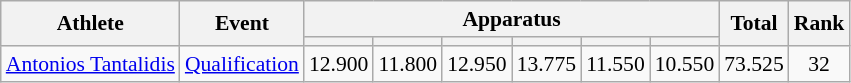<table class="wikitable" style="font-size:90%">
<tr>
<th rowspan=2>Athlete</th>
<th rowspan=2>Event</th>
<th colspan =6>Apparatus</th>
<th rowspan=2>Total</th>
<th rowspan=2>Rank</th>
</tr>
<tr style="font-size:95%">
<th></th>
<th></th>
<th></th>
<th></th>
<th></th>
<th></th>
</tr>
<tr align=center>
<td align=left><a href='#'>Antonios Tantalidis</a></td>
<td align=left><a href='#'>Qualification</a></td>
<td>12.900</td>
<td>11.800</td>
<td>12.950</td>
<td>13.775</td>
<td>11.550</td>
<td>10.550</td>
<td>73.525</td>
<td>32</td>
</tr>
</table>
